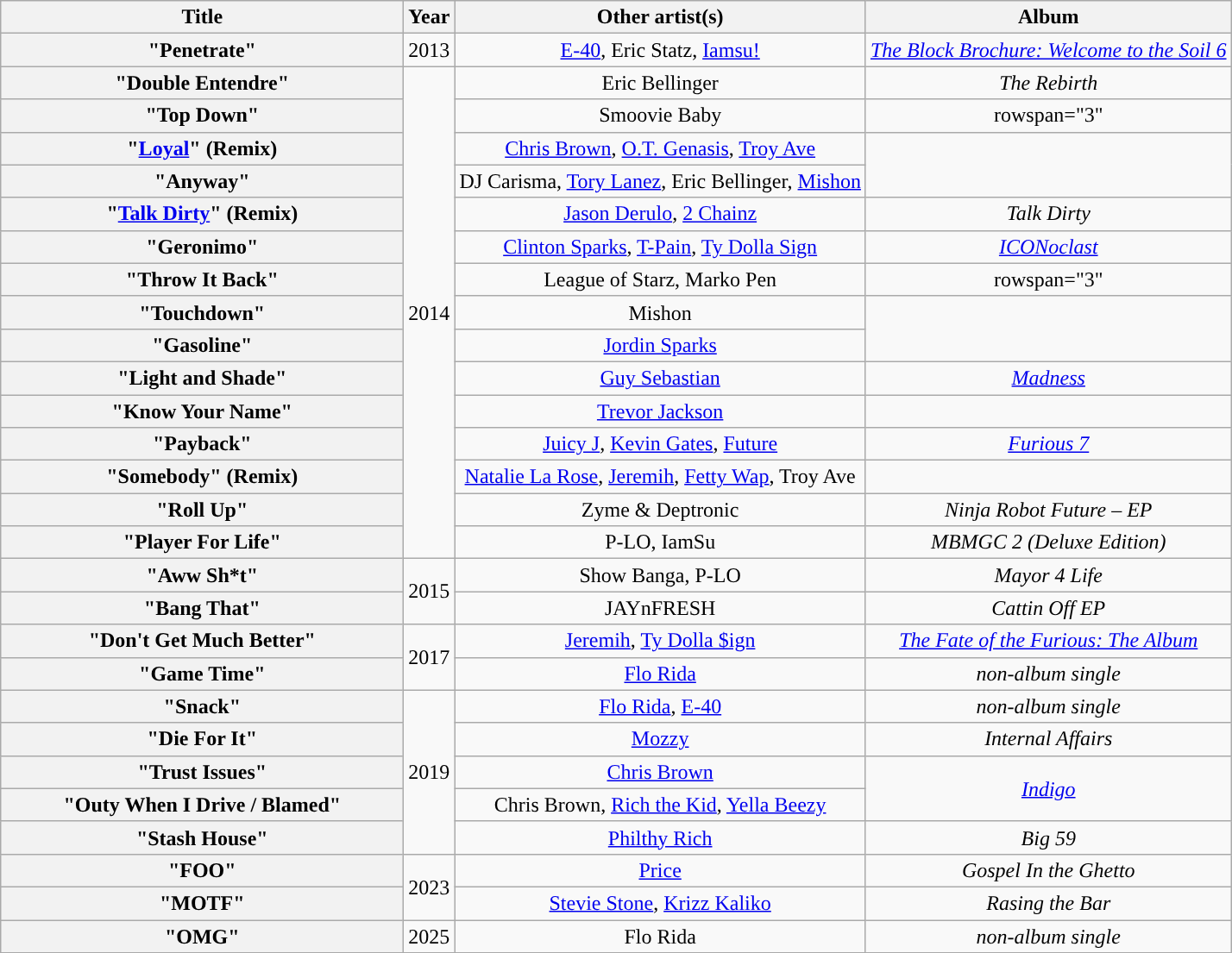<table class="wikitable plainrowheaders" style="text-align:center;" border="1">
<tr>
<th scope="col" style="width:19em;">Title</th>
<th scope="col">Year</th>
<th scope="col">Other artist(s)</th>
<th scope="col">Album</th>
</tr>
<tr>
<th scope="row">"Penetrate"</th>
<td>2013</td>
<td><a href='#'>E-40</a>, Eric Statz, <a href='#'>Iamsu!</a></td>
<td><em><a href='#'>The Block Brochure: Welcome to the Soil 6</a></em></td>
</tr>
<tr>
<th scope="row">"Double Entendre"</th>
<td rowspan="15">2014</td>
<td>Eric Bellinger</td>
<td><em>The Rebirth</em></td>
</tr>
<tr>
<th scope="row">"Top Down"</th>
<td>Smoovie Baby</td>
<td>rowspan="3" </td>
</tr>
<tr>
<th scope="row">"<a href='#'>Loyal</a>" (Remix)</th>
<td><a href='#'>Chris Brown</a>, <a href='#'>O.T. Genasis</a>, <a href='#'>Troy Ave</a></td>
</tr>
<tr>
<th scope="row">"Anyway"</th>
<td>DJ Carisma, <a href='#'>Tory Lanez</a>, Eric Bellinger, <a href='#'>Mishon</a></td>
</tr>
<tr>
<th scope="row">"<a href='#'>Talk Dirty</a>" (Remix)</th>
<td><a href='#'>Jason Derulo</a>, <a href='#'>2 Chainz</a></td>
<td><em>Talk Dirty</em></td>
</tr>
<tr>
<th scope="row">"Geronimo"</th>
<td><a href='#'>Clinton Sparks</a>, <a href='#'>T-Pain</a>, <a href='#'>Ty Dolla Sign</a></td>
<td><em><a href='#'>ICONoclast</a></em></td>
</tr>
<tr>
<th scope="row">"Throw It Back"</th>
<td>League of Starz, Marko Pen</td>
<td>rowspan="3" </td>
</tr>
<tr>
<th scope="row">"Touchdown"</th>
<td>Mishon</td>
</tr>
<tr>
<th scope="row">"Gasoline"</th>
<td><a href='#'>Jordin Sparks</a></td>
</tr>
<tr>
<th scope="row">"Light and Shade"</th>
<td><a href='#'>Guy Sebastian</a></td>
<td><em><a href='#'>Madness</a></em></td>
</tr>
<tr>
<th scope="row">"Know Your Name"</th>
<td><a href='#'>Trevor Jackson</a></td>
<td></td>
</tr>
<tr>
<th scope="row">"Payback"</th>
<td><a href='#'>Juicy J</a>, <a href='#'>Kevin Gates</a>, <a href='#'>Future</a></td>
<td><em><a href='#'>Furious 7</a></em></td>
</tr>
<tr>
<th scope="row">"Somebody" (Remix)</th>
<td><a href='#'>Natalie La Rose</a>, <a href='#'>Jeremih</a>, <a href='#'>Fetty Wap</a>, Troy Ave</td>
<td></td>
</tr>
<tr>
<th scope="row">"Roll Up"</th>
<td>Zyme & Deptronic</td>
<td><em>Ninja Robot Future – EP</em></td>
</tr>
<tr>
<th scope="row">"Player For Life"</th>
<td>P-LO, IamSu</td>
<td><em>MBMGC 2 (Deluxe Edition)</em></td>
</tr>
<tr>
<th scope="row">"Aww Sh*t"</th>
<td rowspan="2">2015</td>
<td>Show Banga, P-LO</td>
<td><em>Mayor 4 Life</em></td>
</tr>
<tr>
<th scope="row">"Bang That"</th>
<td>JAYnFRESH</td>
<td><em>Cattin Off EP</em></td>
</tr>
<tr>
<th scope="row">"Don't Get Much Better"</th>
<td rowspan="2">2017</td>
<td><a href='#'>Jeremih</a>, <a href='#'>Ty Dolla $ign</a></td>
<td><em><a href='#'>The Fate of the Furious: The Album</a></em></td>
</tr>
<tr>
<th scope="row">"Game Time"</th>
<td><a href='#'>Flo Rida</a></td>
<td><em>non-album single</em></td>
</tr>
<tr>
<th scope="row">"Snack"</th>
<td rowspan="5">2019</td>
<td><a href='#'>Flo Rida</a>, <a href='#'>E-40</a></td>
<td><em>non-album single</em></td>
</tr>
<tr>
<th scope="row">"Die For It"</th>
<td><a href='#'>Mozzy</a></td>
<td><em>Internal Affairs</em></td>
</tr>
<tr>
<th scope="row">"Trust Issues"</th>
<td><a href='#'>Chris Brown</a></td>
<td rowspan="2'"><em><a href='#'>Indigo</a></em></td>
</tr>
<tr>
<th scope="row">"Outy When I Drive / Blamed"</th>
<td>Chris Brown, <a href='#'>Rich the Kid</a>, <a href='#'>Yella Beezy</a></td>
</tr>
<tr>
<th scope="row">"Stash House"</th>
<td><a href='#'>Philthy Rich</a></td>
<td><em>Big 59</em></td>
</tr>
<tr>
<th scope="row">"FOO"</th>
<td rowspan="2">2023</td>
<td><a href='#'>Price</a></td>
<td><em>Gospel In the Ghetto</em></td>
</tr>
<tr>
<th scope="row">"MOTF"</th>
<td><a href='#'>Stevie Stone</a>, <a href='#'>Krizz Kaliko</a></td>
<td><em>Rasing the Bar</em></td>
</tr>
<tr>
<th scope="row">"OMG"</th>
<td>2025</td>
<td>Flo Rida</td>
<td><em>non-album single</em></td>
</tr>
<tr>
</tr>
</table>
